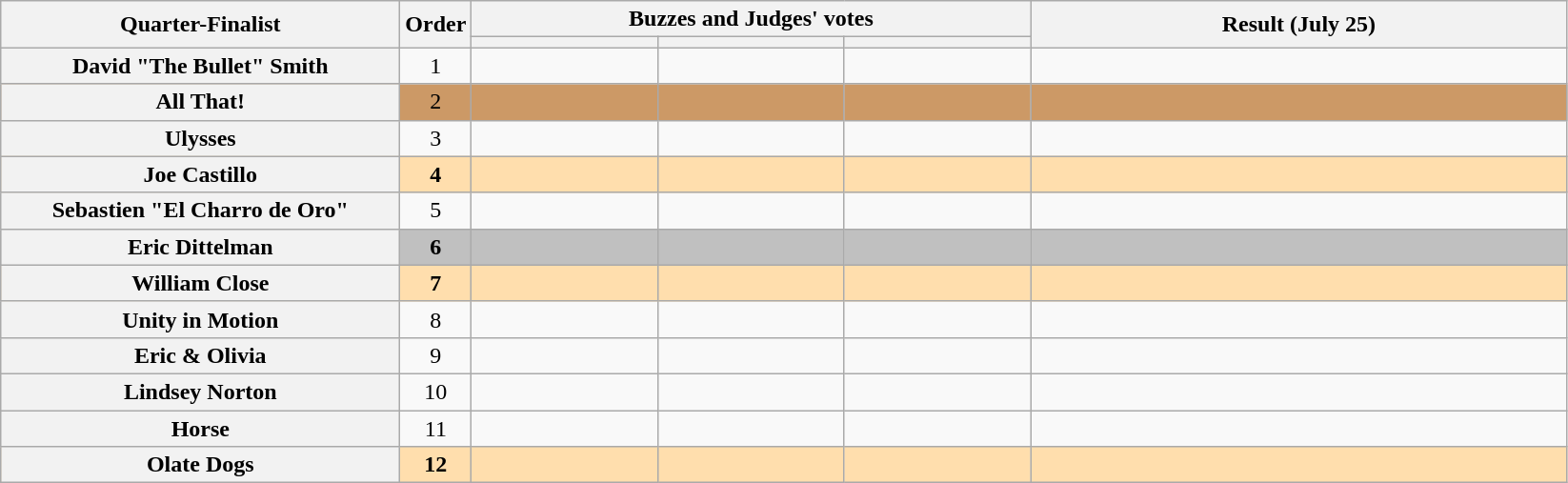<table class="wikitable plainrowheaders sortable" style="text-align:center;">
<tr>
<th scope="col" rowspan="2" class="unsortable" style="width:17em;">Quarter-Finalist</th>
<th scope="col" rowspan="2" style="width:1em;">Order</th>
<th scope="col" colspan="3" class="unsortable" style="width:24em;">Buzzes and Judges' votes</th>
<th scope="col" rowspan="2" style="width:23em;">Result (July 25)</th>
</tr>
<tr>
<th scope="col" class="unsortable" style="width:6em;"></th>
<th scope="col" class="unsortable" style="width:6em;"></th>
<th scope="col" class="unsortable" style="width:6em;"></th>
</tr>
<tr>
<th scope="row">David "The Bullet" Smith </th>
<td>1</td>
<td style="text-align:center;"></td>
<td style="text-align:center;"></td>
<td style="text-align:center;"></td>
<td></td>
</tr>
<tr style="background:#c96;">
<th scope="row">All That!</th>
<td>2</td>
<td style="text-align:center;"></td>
<td style="text-align:center;"></td>
<td style="text-align:center;"></td>
<td></td>
</tr>
<tr>
<th scope="row">Ulysses</th>
<td>3</td>
<td style="text-align:center;"></td>
<td style="text-align:center;"></td>
<td style="text-align:center;"></td>
<td></td>
</tr>
<tr style="background:NavajoWhite;">
<th scope="row"><strong>Joe Castillo</strong></th>
<td><strong>4</strong></td>
<td style="text-align:center;"></td>
<td style="text-align:center;"></td>
<td style="text-align:center;"></td>
<td><strong></strong></td>
</tr>
<tr>
<th scope="row">Sebastien "El Charro de Oro"</th>
<td>5</td>
<td style="text-align:center;"></td>
<td style="text-align:center;"></td>
<td style="text-align:center;"></td>
<td></td>
</tr>
<tr style="background:silver;">
<th scope="row"><strong>Eric Dittelman</strong></th>
<td><strong>6</strong></td>
<td style="text-align:center;"></td>
<td style="text-align:center;"></td>
<td style="text-align:center;"></td>
<td><strong></strong></td>
</tr>
<tr style="background:NavajoWhite;">
<th scope="row"><strong>William Close</strong></th>
<td><strong>7</strong></td>
<td style="text-align:center;"></td>
<td style="text-align:center;"></td>
<td style="text-align:center;"></td>
<td><strong></strong></td>
</tr>
<tr>
<th scope="row">Unity in Motion</th>
<td>8</td>
<td style="text-align:center;"></td>
<td style="text-align:center;"></td>
<td style="text-align:center;"></td>
<td></td>
</tr>
<tr>
<th scope="row">Eric & Olivia</th>
<td>9</td>
<td style="text-align:center;"></td>
<td style="text-align:center;"></td>
<td style="text-align:center;"></td>
<td></td>
</tr>
<tr>
<th scope="row">Lindsey Norton</th>
<td>10</td>
<td style="text-align:center;"></td>
<td style="text-align:center;"></td>
<td style="text-align:center;"></td>
<td></td>
</tr>
<tr>
<th scope="row">Horse</th>
<td>11</td>
<td style="text-align:center;"></td>
<td style="text-align:center;"></td>
<td style="text-align:center;"></td>
<td></td>
</tr>
<tr style="background:NavajoWhite;">
<th scope="row"><strong>Olate Dogs</strong></th>
<td><strong>12</strong></td>
<td style="text-align:center;"></td>
<td style="text-align:center;"></td>
<td style="text-align:center;"></td>
<td><strong></strong></td>
</tr>
</table>
